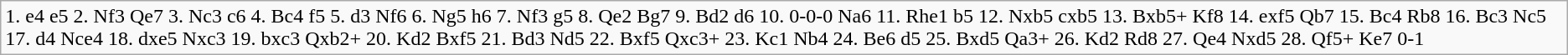<table class="wikitable">
<tr>
<td>1. e4 e5 2. Nf3 Qe7 3. Nc3 c6 4. Bc4 f5 5. d3 Nf6 6. Ng5 h6 7. Nf3 g5 8. Qe2 Bg7 9. Bd2 d6 10. 0-0-0 Na6 11. Rhe1 b5 12. Nxb5 cxb5 13. Bxb5+ Kf8 14. exf5 Qb7 15. Bc4 Rb8 16. Bc3 Nc5 17. d4 Nce4 18. dxe5 Nxc3 19. bxc3 Qxb2+ 20. Kd2 Bxf5 21. Bd3 Nd5 22. Bxf5 Qxc3+ 23. Kc1 Nb4 24. Be6 d5 25. Bxd5 Qa3+ 26. Kd2 Rd8 27. Qe4 Nxd5 28. Qf5+ Ke7 0-1</td>
</tr>
</table>
